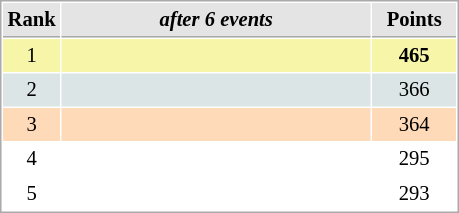<table cellspacing="1" cellpadding="3" style="border:1px solid #AAAAAA;font-size:86%">
<tr style="background-color: #E4E4E4;">
<th style="border-bottom:1px solid #AAAAAA; width: 10px;">Rank</th>
<th style="border-bottom:1px solid #AAAAAA; width: 200px;"><em>after 6 events</em></th>
<th style="border-bottom:1px solid #AAAAAA; width: 50px;">Points</th>
</tr>
<tr style="background:#f7f6a8;">
<td align=center>1</td>
<td><strong></strong></td>
<td align=center><strong>465</strong></td>
</tr>
<tr style="background:#dce5e5;">
<td align=center>2</td>
<td></td>
<td align=center>366</td>
</tr>
<tr style="background:#ffdab9;">
<td align=center>3</td>
<td></td>
<td align=center>364</td>
</tr>
<tr>
<td align=center>4</td>
<td></td>
<td align=center>295</td>
</tr>
<tr>
<td align=center>5</td>
<td></td>
<td align=center>293</td>
</tr>
</table>
